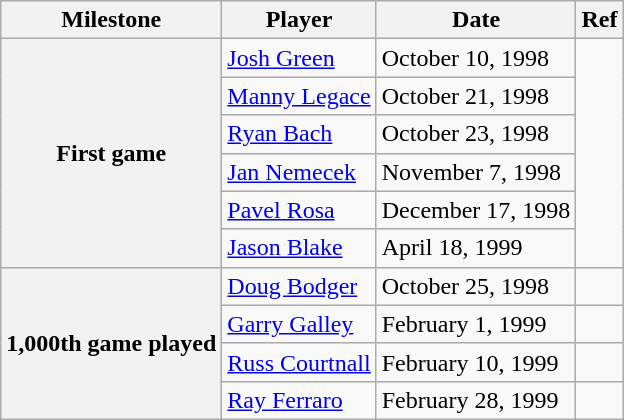<table class="wikitable">
<tr>
<th scope="col">Milestone</th>
<th scope="col">Player</th>
<th scope="col">Date</th>
<th scope="col">Ref</th>
</tr>
<tr>
<th rowspan=6>First game</th>
<td><a href='#'>Josh Green</a></td>
<td>October 10, 1998</td>
<td rowspan=6></td>
</tr>
<tr>
<td><a href='#'>Manny Legace</a></td>
<td>October 21, 1998</td>
</tr>
<tr>
<td><a href='#'>Ryan Bach</a></td>
<td>October 23, 1998</td>
</tr>
<tr>
<td><a href='#'>Jan Nemecek</a></td>
<td>November 7, 1998</td>
</tr>
<tr>
<td><a href='#'>Pavel Rosa</a></td>
<td>December 17, 1998</td>
</tr>
<tr>
<td><a href='#'>Jason Blake</a></td>
<td>April 18, 1999</td>
</tr>
<tr>
<th rowspan="4">1,000th game played</th>
<td><a href='#'>Doug Bodger</a></td>
<td>October 25, 1998</td>
<td></td>
</tr>
<tr>
<td><a href='#'>Garry Galley</a></td>
<td>February 1, 1999</td>
<td></td>
</tr>
<tr>
<td><a href='#'>Russ Courtnall</a></td>
<td>February 10, 1999</td>
<td></td>
</tr>
<tr>
<td><a href='#'>Ray Ferraro</a></td>
<td>February 28, 1999</td>
<td></td>
</tr>
</table>
